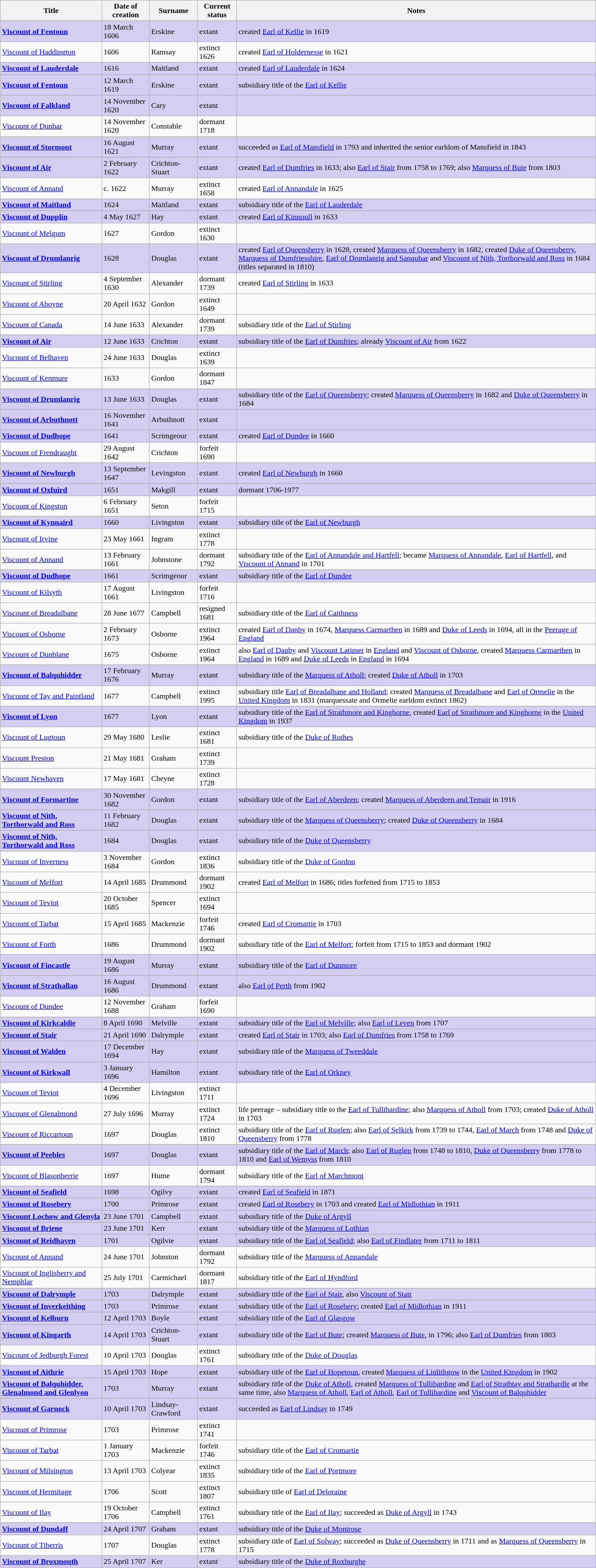<table class="wikitable sortable">
<tr>
<th>Title</th>
<th>Date of creation</th>
<th>Surname</th>
<th>Current status</th>
<th>Notes</th>
</tr>
<tr>
</tr>
<tr scope="row" style="background:#D4CEF2">
<td><strong><a href='#'>Viscount of Fentoun</a></strong></td>
<td>18 March 1606</td>
<td>Erskine</td>
<td>extant</td>
<td>created <a href='#'>Earl of Kellie</a> in 1619</td>
</tr>
<tr>
<td><a href='#'>Viscount of Haddington</a></td>
<td>1606</td>
<td>Ramsay</td>
<td>extinct 1626</td>
<td>created <a href='#'>Earl of Holdernesse</a> in 1621</td>
</tr>
<tr>
</tr>
<tr scope="row" style="background:#D4CEF2">
<td><strong><a href='#'>Viscount of Lauderdale</a></strong></td>
<td>1616</td>
<td>Maitland</td>
<td>extant</td>
<td>created <a href='#'>Earl of Lauderdale</a> in 1624</td>
</tr>
<tr>
</tr>
<tr scope="row" style="background:#D4CEF2">
<td><strong><a href='#'>Viscount of Fentoun</a></strong></td>
<td>12 March 1619</td>
<td>Erskine</td>
<td>extant</td>
<td>subsidiary title of the <a href='#'>Earl of Kellie</a></td>
</tr>
<tr>
</tr>
<tr scope="row" style="background:#D4CEF2">
<td><strong><a href='#'>Viscount of Falkland</a></strong></td>
<td>14 November 1620</td>
<td>Cary</td>
<td>extant</td>
<td> </td>
</tr>
<tr>
<td><a href='#'>Viscount of Dunbar</a></td>
<td>14 November 1620</td>
<td>Constable</td>
<td>dormant 1718</td>
<td> </td>
</tr>
<tr>
</tr>
<tr scope="row" style="background:#D4CEF2">
<td><strong><a href='#'>Viscount of Stormont</a></strong></td>
<td>16 August 1621</td>
<td>Murray</td>
<td>extant</td>
<td>succeeded as <a href='#'>Earl of Mansfield</a> in 1793 and inherited the senior earldom of Mansfield in 1843</td>
</tr>
<tr>
</tr>
<tr scope="row" style="background:#D4CEF2">
<td><strong><a href='#'>Viscount of Air</a></strong></td>
<td>2 February 1622</td>
<td>Crichton-Stuart</td>
<td>extant</td>
<td>created <a href='#'>Earl of Dumfries</a> in 1633; also <a href='#'>Earl of Stair</a> from 1758 to 1769; also <a href='#'>Marquess of Bute</a> from 1803</td>
</tr>
<tr>
<td><a href='#'>Viscount of Annand</a></td>
<td>c. 1622</td>
<td>Murray</td>
<td>extinct 1658</td>
<td>created <a href='#'>Earl of Annandale</a> in 1625</td>
</tr>
<tr>
</tr>
<tr scope="row" style="background:#D4CEF2">
<td><strong><a href='#'>Viscount of Maitland</a></strong></td>
<td>1624</td>
<td>Maitland</td>
<td>extant</td>
<td>subsidiary title of the <a href='#'>Earl of Lauderdale</a></td>
</tr>
<tr>
</tr>
<tr scope="row" style="background:#D4CEF2">
<td><strong><a href='#'>Viscount of Dupplin</a></strong></td>
<td>4 May 1627</td>
<td>Hay</td>
<td>extant</td>
<td>created <a href='#'>Earl of Kinnoull</a> in 1633</td>
</tr>
<tr>
<td><a href='#'>Viscount of Melgum</a></td>
<td>1627</td>
<td>Gordon</td>
<td>extinct 1630</td>
<td></td>
</tr>
<tr>
</tr>
<tr scope="row" style="background:#D4CEF2">
<td><strong><a href='#'>Viscount of Drumlanrig</a></strong></td>
<td>1628</td>
<td>Douglas</td>
<td>extant</td>
<td>created <a href='#'>Earl of Queensberry</a> in 1628, created <a href='#'>Marquess of Queensberry</a> in 1682, created <a href='#'>Duke of Queensberry</a>, <a href='#'>Marquess of Dumfriesshire</a>, <a href='#'>Earl of Drumlanrig and Sanquhar</a> and <a href='#'>Viscount of Nith, Torthorwald and Ross</a> in 1684 (titles separated in 1810)</td>
</tr>
<tr>
<td><a href='#'>Viscount of Stirling</a></td>
<td>4 September 1630</td>
<td>Alexander</td>
<td>dormant 1739</td>
<td>created <a href='#'>Earl of Stirling</a> in 1633</td>
</tr>
<tr>
<td><a href='#'>Viscount of Aboyne</a></td>
<td>20 April 1632</td>
<td>Gordon</td>
<td>extinct 1649</td>
<td></td>
</tr>
<tr>
<td><a href='#'>Viscount of Canada</a></td>
<td>14 June 1633</td>
<td>Alexander</td>
<td>dormant 1739</td>
<td>subsidiary title of the <a href='#'>Earl of Stirling</a></td>
</tr>
<tr>
</tr>
<tr scope="row" style="background:#D4CEF2">
<td><strong><a href='#'>Viscount of Air</a></strong></td>
<td>12 June 1633</td>
<td>Crichton</td>
<td>extant</td>
<td>subsidiary title of the <a href='#'>Earl of Dumfries</a>; already <a href='#'>Viscount of Air</a> from 1622</td>
</tr>
<tr>
<td><a href='#'>Viscount of Belhaven</a></td>
<td>24 June 1633</td>
<td>Douglas</td>
<td>extinct 1639</td>
<td> </td>
</tr>
<tr>
<td><a href='#'>Viscount of Kenmure</a></td>
<td>1633</td>
<td>Gordon</td>
<td>dormant 1847</td>
<td> </td>
</tr>
<tr>
</tr>
<tr scope="row" style="background:#D4CEF2">
<td><strong><a href='#'>Viscount of Drumlanrig</a></strong></td>
<td>13 June 1633</td>
<td>Douglas</td>
<td>extant</td>
<td>subsidiary title of the <a href='#'>Earl of Queensberry</a>; created <a href='#'>Marquess of Queensberry</a> in 1682 and <a href='#'>Duke of Queensberry</a> in 1684</td>
</tr>
<tr>
</tr>
<tr scope="row" style="background:#D4CEF2">
<td><strong><a href='#'>Viscount of Arbuthnott</a></strong></td>
<td>16 November 1641</td>
<td>Arbuthnott</td>
<td>extant</td>
<td> </td>
</tr>
<tr>
</tr>
<tr scope="row" style="background:#D4CEF2">
<td><strong><a href='#'>Viscount of Dudhope</a></strong></td>
<td>1641</td>
<td>Scrimgeour</td>
<td>extant</td>
<td>created <a href='#'>Earl of Dundee</a> in 1660</td>
</tr>
<tr>
<td><a href='#'>Viscount of Frendraught</a></td>
<td>29 August 1642</td>
<td>Crichton</td>
<td>forfeit 1690</td>
<td></td>
</tr>
<tr>
</tr>
<tr scope="row" style="background:#D4CEF2">
<td><strong><a href='#'>Viscount of Newburgh</a></strong></td>
<td>13 September 1647</td>
<td>Levingston</td>
<td>extant</td>
<td>created <a href='#'>Earl of Newburgh</a> in 1660</td>
</tr>
<tr>
</tr>
<tr scope="row" style="background:#D4CEF2">
<td><strong><a href='#'>Viscount of Oxfuird</a></strong></td>
<td>1651</td>
<td>Makgill</td>
<td>extant</td>
<td>dormant 1706-1977</td>
</tr>
<tr>
<td><a href='#'>Viscount of Kingston</a></td>
<td>6 February 1651</td>
<td>Seton</td>
<td>forfeit 1715</td>
<td> </td>
</tr>
<tr>
</tr>
<tr scope="row" style="background:#D4CEF2">
<td><strong><a href='#'>Viscount of Kynnaird</a></strong></td>
<td>1660</td>
<td>Livingston</td>
<td>extant</td>
<td>subsidiary title of the <a href='#'>Earl of Newburgh</a></td>
</tr>
<tr>
<td><a href='#'>Viscount of Irvine</a></td>
<td>23 May 1661</td>
<td>Ingram</td>
<td>extinct 1778</td>
<td> </td>
</tr>
<tr>
<td><a href='#'>Viscount of Annand</a></td>
<td>13 February 1661</td>
<td>Johnstone</td>
<td>dormant 1792</td>
<td>subsidiary title of the <a href='#'>Earl of Annandale and Hartfell</a>; became <a href='#'>Marquess of Annandale</a>, <a href='#'>Earl of Hartfell</a>, and <a href='#'>Viscount of Annand</a> in 1701</td>
</tr>
<tr>
</tr>
<tr scope="row" style="background:#D4CEF2">
<td><strong><a href='#'>Viscount of Dudhope</a></strong></td>
<td>1661</td>
<td>Scrimgeour</td>
<td>extant</td>
<td>subsidiary title of the <a href='#'>Earl of Dundee</a></td>
</tr>
<tr>
<td><a href='#'>Viscount of Kilsyth</a></td>
<td>17 August 1661</td>
<td>Livingston</td>
<td>forfeit 1716</td>
<td></td>
</tr>
<tr>
<td><a href='#'>Viscount of Breadalbane</a></td>
<td>28 June 1677</td>
<td>Campbell</td>
<td>resigned 1681</td>
<td>subsidiary title of the <a href='#'>Earl of Caithness</a></td>
</tr>
<tr>
<td><a href='#'>Viscount of Osborne</a></td>
<td>2 February 1673</td>
<td>Osborne</td>
<td>extinct 1964</td>
<td>created <a href='#'>Earl of Danby</a> in 1674, <a href='#'>Marquess Carmarthen</a> in 1689 and <a href='#'>Duke of Leeds</a> in 1694, all in the <a href='#'>Peerage of England</a></td>
</tr>
<tr>
<td><a href='#'>Viscount of Dunblane</a></td>
<td>1675</td>
<td>Osborne</td>
<td>extinct 1964</td>
<td>also <a href='#'>Earl of Danby</a> and <a href='#'>Viscount Latimer</a> in <a href='#'>England</a> and <a href='#'>Viscount of Osborne</a>, created <a href='#'>Marquess Carmarthen</a> in <a href='#'>England</a> in 1689 and <a href='#'>Duke of Leeds</a> in <a href='#'>England</a> in 1694</td>
</tr>
<tr>
</tr>
<tr scope="row" style="background:#D4CEF2">
<td><strong><a href='#'>Viscount of Balquhidder</a></strong></td>
<td>17 February 1676</td>
<td>Murray</td>
<td>extant</td>
<td>subsidiary title of the <a href='#'>Marquess of Atholl</a>; created <a href='#'>Duke of Atholl</a> in 1703</td>
</tr>
<tr>
<td><a href='#'>Viscount of Tay and Paintland</a></td>
<td>1677</td>
<td>Campbell</td>
<td>extinct 1995</td>
<td>subsidiary title <a href='#'>Earl of Breadalbane and Holland</a>; created <a href='#'>Marquess of Breadalbane</a> and <a href='#'>Earl of Ormelie</a> in the <a href='#'>United Kingdom</a> in 1831 (marquessate and Ormelie earldom extinct 1862)</td>
</tr>
<tr>
</tr>
<tr scope="row" style="background:#D4CEF2">
<td><strong><a href='#'>Viscount of Lyon</a></strong></td>
<td>1677</td>
<td>Lyon</td>
<td>extant</td>
<td>subsidiary title of the <a href='#'>Earl of Strathmore and Kinghorne</a>, created <a href='#'>Earl of Strathmore and Kinghorne</a> in the <a href='#'>United Kingdom</a> in 1937</td>
</tr>
<tr>
<td><a href='#'>Viscount of Lugtoun</a></td>
<td>29 May 1680</td>
<td>Leslie</td>
<td>extinct 1681</td>
<td>subsidiary title of the <a href='#'>Duke of Rothes</a></td>
</tr>
<tr>
<td><a href='#'>Viscount Preston</a></td>
<td>21 May 1681</td>
<td>Graham</td>
<td>extinct 1739</td>
<td></td>
</tr>
<tr>
<td><a href='#'>Viscount Newhaven</a></td>
<td>17 May 1681</td>
<td>Cheyne</td>
<td>extinct 1728</td>
<td></td>
</tr>
<tr>
</tr>
<tr scope="row" style="background:#D4CEF2">
<td><strong><a href='#'>Viscount of Formartine</a></strong></td>
<td>30 November 1682</td>
<td>Gordon</td>
<td>extant</td>
<td>subsidiary title of the <a href='#'>Earl of Aberdeen</a>; created <a href='#'>Marquess of Aberdeen and Temair</a> in 1916</td>
</tr>
<tr>
</tr>
<tr scope="row" style="background:#D4CEF2">
<td><strong><a href='#'>Viscount of Nith, Torthorwald and Ross</a></strong></td>
<td>11 February 1682</td>
<td>Douglas</td>
<td>extant</td>
<td>subsidiary title of the <a href='#'>Marquess of Queensberry</a>; created <a href='#'>Duke of Queensberry</a> in 1684</td>
</tr>
<tr>
</tr>
<tr scope="row" style="background:#D4CEF2">
<td><strong><a href='#'>Viscount of Nith, Torthorwald and Ross</a></strong></td>
<td>1684</td>
<td>Douglas</td>
<td>extant</td>
<td>subsidiary title of the <a href='#'>Duke of Queensberry</a></td>
</tr>
<tr>
<td><a href='#'>Viscount of Inverness</a></td>
<td>3 November 1684</td>
<td>Gordon</td>
<td>extinct 1836</td>
<td>subsidiary title of the <a href='#'>Duke of Gordon</a></td>
</tr>
<tr>
<td><a href='#'>Viscount of Melfort</a></td>
<td>14 April 1685</td>
<td>Drummond</td>
<td>dormant 1902</td>
<td>created <a href='#'>Earl of Melfort</a> in 1686; titles forfeited from 1715 to 1853</td>
</tr>
<tr>
<td><a href='#'>Viscount of Teviot</a></td>
<td>20 October 1685</td>
<td>Spencer</td>
<td>extinct 1694</td>
<td></td>
</tr>
<tr>
<td><a href='#'>Viscount of Tarbat</a></td>
<td>15 April 1685</td>
<td>Mackenzie</td>
<td>forfeit 1746</td>
<td>created <a href='#'>Earl of Cromartie</a> in 1703</td>
</tr>
<tr>
<td><a href='#'>Viscount of Forth</a></td>
<td>1686</td>
<td>Drummond</td>
<td>dormant 1902</td>
<td>subsidiary title of the <a href='#'>Earl of Melfort</a>; forfeit from 1715 to 1853 and dormant 1902</td>
</tr>
<tr>
</tr>
<tr scope="row" style="background:#D4CEF2">
<td><strong><a href='#'>Viscount of Fincastle</a></strong></td>
<td>19 August 1686</td>
<td>Murray</td>
<td>extant</td>
<td>subsidiary title of the <a href='#'>Earl of Dunmore</a></td>
</tr>
<tr>
</tr>
<tr scope="row" style="background:#D4CEF2">
<td><strong><a href='#'>Viscount of Strathallan</a></strong></td>
<td>16 August 1686</td>
<td>Drummond</td>
<td>extant</td>
<td>also <a href='#'>Earl of Perth</a> from 1902</td>
</tr>
<tr>
<td><a href='#'>Viscount of Dundee</a></td>
<td>12 November 1688</td>
<td>Graham</td>
<td>forfeit 1690</td>
<td> </td>
</tr>
<tr>
</tr>
<tr scope="row" style="background:#D4CEF2">
<td><strong><a href='#'>Viscount of Kirkcaldie</a></strong></td>
<td>8 April 1690</td>
<td>Melville</td>
<td>extant</td>
<td>subsidiary title of the <a href='#'>Earl of Melville</a>; also <a href='#'>Earl of Leven</a> from 1707</td>
</tr>
<tr>
</tr>
<tr scope="row" style="background:#D4CEF2">
<td><strong><a href='#'>Viscount of Stair</a></strong></td>
<td>21 April 1690</td>
<td>Dalrymple</td>
<td>extant</td>
<td>created <a href='#'>Earl of Stair</a> in 1703; also <a href='#'>Earl of Dumfries</a> from 1758 to 1769</td>
</tr>
<tr>
</tr>
<tr scope="row" style="background:#D4CEF2">
<td><strong><a href='#'>Viscount of Walden</a></strong></td>
<td>17 December 1694</td>
<td>Hay</td>
<td>extant</td>
<td>subsidiary title of the <a href='#'>Marquess of Tweeddale</a></td>
</tr>
<tr>
</tr>
<tr scope="row" style="background:#D4CEF2">
<td><strong><a href='#'>Viscount of Kirkwall</a></strong></td>
<td>3 January 1696</td>
<td>Hamilton</td>
<td>extant</td>
<td>subsidiary title of the <a href='#'>Earl of Orkney</a></td>
</tr>
<tr>
<td><a href='#'>Viscount of Teviot</a></td>
<td>4 December 1696</td>
<td>Livingston</td>
<td>extinct 1711</td>
<td></td>
</tr>
<tr>
<td><a href='#'>Viscount of Glenalmond</a></td>
<td>27 July 1696</td>
<td>Murray</td>
<td>extinct 1724</td>
<td>life peerage – subsidiary title to the <a href='#'>Earl of Tullibardine</a>; also <a href='#'>Marquess of Atholl</a> from 1703; created <a href='#'>Duke of Atholl</a> in 1703</td>
</tr>
<tr>
<td><a href='#'>Viscount of Riccartoun</a></td>
<td>1697</td>
<td>Douglas</td>
<td>extinct 1810</td>
<td>subsidiary title of the <a href='#'>Earl of Ruglen</a>; also <a href='#'>Earl of Selkirk</a> from 1739 to 1744, <a href='#'>Earl of March</a> from 1748 and <a href='#'>Duke of Queensberry</a> from 1778</td>
</tr>
<tr>
</tr>
<tr scope="row" style="background:#D4CEF2">
<td><strong><a href='#'>Viscount of Peebles</a></strong></td>
<td>1697</td>
<td>Douglas</td>
<td>extant</td>
<td>subsidiary title of the <a href='#'>Earl of March</a>; also <a href='#'>Earl of Ruglen</a> from 1748 to 1810, <a href='#'>Duke of Queensberry</a> from 1778 to 1810 and <a href='#'>Earl of Wemyss</a> from 1810</td>
</tr>
<tr>
<td><a href='#'>Viscount of Blasonberrie</a></td>
<td>1697</td>
<td>Hume</td>
<td>dormant 1794</td>
<td>subsidiary title of the <a href='#'>Earl of Marchmont</a></td>
</tr>
<tr>
</tr>
<tr scope="row" style="background:#D4CEF2">
<td><strong><a href='#'>Viscount of Seafield</a></strong></td>
<td>1698</td>
<td>Ogilvy</td>
<td>extant</td>
<td>created <a href='#'>Earl of Seafield</a> in 1871</td>
</tr>
<tr>
</tr>
<tr scope="row" style="background:#D4CEF2">
<td><strong><a href='#'>Viscount of Rosebery</a></strong></td>
<td>1700</td>
<td>Primrose</td>
<td>extant</td>
<td>created <a href='#'>Earl of Rosebery</a> in 1703 and created <a href='#'>Earl of Midlothian</a> in 1911</td>
</tr>
<tr>
</tr>
<tr scope="row" style="background:#D4CEF2">
<td><strong><a href='#'>Viscount Lochow and Glenyla</a></strong></td>
<td>23 June 1701</td>
<td>Campbell</td>
<td>extant</td>
<td>subsidiary title of the <a href='#'>Duke of Argyll</a></td>
</tr>
<tr>
</tr>
<tr scope="row" style="background:#D4CEF2">
<td><strong><a href='#'>Viscount of Briene</a></strong></td>
<td>23 June 1701</td>
<td>Kerr</td>
<td>extant</td>
<td>subsidiary title of the <a href='#'>Marquess of Lothian</a></td>
</tr>
<tr>
</tr>
<tr scope="row" style="background:#D4CEF2">
<td><strong><a href='#'>Viscount of Reidhaven</a></strong></td>
<td>1701</td>
<td>Ogilvie</td>
<td>extant</td>
<td>subsidiary title of the <a href='#'>Earl of Seafield</a>; also <a href='#'>Earl of Findlater</a> from 1711 to 1811</td>
</tr>
<tr>
<td><a href='#'>Viscount of Annand</a></td>
<td>24 June 1701</td>
<td>Johnston</td>
<td>dormant 1792</td>
<td>subsidiary title of the <a href='#'>Marquess of Annandale</a></td>
</tr>
<tr>
<td><a href='#'>Viscount of Inglisberry and Nemphlar</a></td>
<td>25 July 1701</td>
<td>Carmichael</td>
<td>dormant 1817</td>
<td>subsidiary title of the <a href='#'>Earl of Hyndford</a></td>
</tr>
<tr>
</tr>
<tr scope="row" style="background:#D4CEF2">
<td><strong><a href='#'>Viscount of Dalrymple</a></strong></td>
<td>1703</td>
<td>Dalrymple</td>
<td>extant</td>
<td>subsidiary title of the <a href='#'>Earl of Stair</a>, also <a href='#'>Viscount of Stair</a></td>
</tr>
<tr>
</tr>
<tr scope="row" style="background:#D4CEF2">
<td><strong><a href='#'>Viscount of Inverkeithing</a></strong></td>
<td>1703</td>
<td>Primrose</td>
<td>extant</td>
<td>subsidiary title of the <a href='#'>Earl of Rosebery</a>; created <a href='#'>Earl of Midlothian</a> in 1911</td>
</tr>
<tr>
</tr>
<tr scope="row" style="background:#D4CEF2">
<td><strong><a href='#'>Viscount of Kelburn</a></strong></td>
<td>12 April 1703</td>
<td>Boyle</td>
<td>extant</td>
<td>subsidiary title of the <a href='#'>Earl of Glasgow</a></td>
</tr>
<tr>
</tr>
<tr scope="row" style="background:#D4CEF2">
<td><strong><a href='#'>Viscount of Kingarth</a></strong></td>
<td>14 April 1703</td>
<td>Crichton-Stuart</td>
<td>extant</td>
<td>subsidiary title of the <a href='#'>Earl of Bute</a>; created <a href='#'>Marquess of Bute</a>, in 1796; also <a href='#'>Earl of Dumfries</a> from 1803</td>
</tr>
<tr>
<td><a href='#'>Viscount of Jedburgh Forest</a></td>
<td>10 April 1703</td>
<td>Douglas</td>
<td>extinct 1761</td>
<td>subsidiary title of the <a href='#'>Duke of Douglas</a></td>
</tr>
<tr>
</tr>
<tr scope="row" style="background:#D4CEF2">
<td><strong><a href='#'>Viscount of Aithrie</a></strong></td>
<td>15 April 1703</td>
<td>Hope</td>
<td>extant</td>
<td>subsidiary title of the <a href='#'>Earl of Hopetoun</a>, created <a href='#'>Marquess of Linlithgow</a> in the <a href='#'>United Kingdom</a> in 1902</td>
</tr>
<tr>
</tr>
<tr scope="row" style="background:#D4CEF2">
<td><strong><a href='#'>Viscount of Balquhidder, Glenalmond and Glenlyon</a></strong></td>
<td>1703</td>
<td>Murray</td>
<td>extant</td>
<td>subsidiary title of the <a href='#'>Duke of Atholl</a>, created <a href='#'>Marquess of Tullibardine</a> and <a href='#'>Earl of Strathtay and Strathardle</a> at the same time, also <a href='#'>Marquess of Atholl</a>, <a href='#'>Earl of Atholl</a>, <a href='#'>Earl of Tullibardine</a> and <a href='#'>Viscount of Balquhidder</a></td>
</tr>
<tr>
</tr>
<tr scope="row" style="background:#D4CEF2">
<td><strong><a href='#'>Viscount of Garnock</a></strong></td>
<td>10 April 1703</td>
<td>Lindsay-Crawford</td>
<td>extant</td>
<td>succeeded as <a href='#'>Earl of Lindsay</a> in 1749</td>
</tr>
<tr>
<td><a href='#'>Viscount of Primrose</a></td>
<td>1703</td>
<td>Primrose</td>
<td>extinct 1741</td>
<td></td>
</tr>
<tr>
<td><a href='#'>Viscount of Tarbat</a></td>
<td>1 January 1703</td>
<td>Mackenzie</td>
<td>forfeit 1746</td>
<td>subsidiary title of the <a href='#'>Earl of Cromartie</a></td>
</tr>
<tr>
<td><a href='#'>Viscount of Milsington</a></td>
<td>13 April 1703</td>
<td>Colyear</td>
<td>extinct 1835</td>
<td>subsidiary title of the <a href='#'>Earl of Portmore</a></td>
</tr>
<tr>
<td><a href='#'>Viscount of Hermitage</a></td>
<td>1706</td>
<td>Scott</td>
<td>extinct 1807</td>
<td>subsidiary title of <a href='#'>Earl of Deloraine</a></td>
</tr>
<tr>
<td><a href='#'>Viscount of Ilay</a></td>
<td>19 October 1706</td>
<td>Campbell</td>
<td>extinct 1761</td>
<td>subsidiary title of the <a href='#'>Earl of Ilay</a>; succeeded as <a href='#'>Duke of Argyll</a> in 1743</td>
</tr>
<tr>
</tr>
<tr scope="row" style="background:#D4CEF2">
<td><strong><a href='#'>Viscount of Dundaff</a></strong></td>
<td>24 April 1707</td>
<td>Graham</td>
<td>extant</td>
<td>subsidiary title of the <a href='#'>Duke of Montrose</a></td>
</tr>
<tr>
<td><a href='#'>Viscount of Tiberris</a></td>
<td>1707</td>
<td>Douglas</td>
<td>extinct 1778</td>
<td>subsidiary title of <a href='#'>Earl of Solway</a>; succeeded as <a href='#'>Duke of Queensberry</a> in 1711 and as <a href='#'>Marquess of Queensberry</a> in 1715</td>
</tr>
<tr>
</tr>
<tr scope="row" style="background:#D4CEF2">
<td><strong><a href='#'>Viscount of Broxmouth</a></strong></td>
<td>25 April 1707</td>
<td>Ker</td>
<td>extant</td>
<td>subsidiary title of the <a href='#'>Duke of Roxburghe</a></td>
</tr>
</table>
